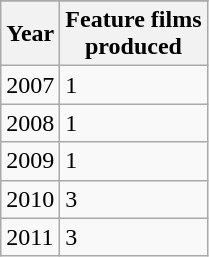<table class="wikitable" style="float: center; margin-right: 10px;">
<tr>
</tr>
<tr>
<th>Year</th>
<th>Feature films<br> produced</th>
</tr>
<tr>
<td>2007</td>
<td>1</td>
</tr>
<tr>
<td>2008</td>
<td>1</td>
</tr>
<tr>
<td>2009</td>
<td>1</td>
</tr>
<tr>
<td>2010</td>
<td>3</td>
</tr>
<tr>
<td>2011</td>
<td>3</td>
</tr>
</table>
